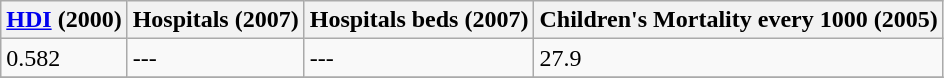<table class="wikitable" border="1">
<tr>
<th><a href='#'>HDI</a> (2000)</th>
<th>Hospitals (2007)</th>
<th>Hospitals beds (2007)</th>
<th>Children's Mortality every 1000 (2005)</th>
</tr>
<tr>
<td>0.582</td>
<td>---</td>
<td>---</td>
<td>27.9</td>
</tr>
<tr>
</tr>
</table>
